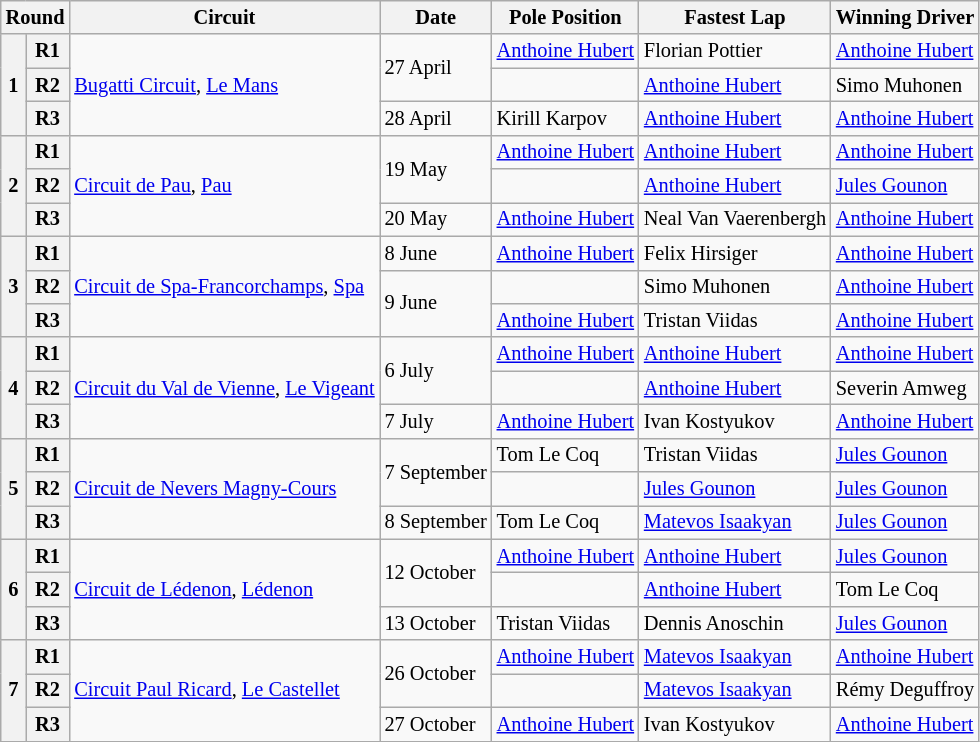<table class="wikitable" style="font-size:85%">
<tr>
<th colspan=2>Round</th>
<th>Circuit</th>
<th>Date</th>
<th>Pole Position</th>
<th>Fastest Lap</th>
<th>Winning Driver</th>
</tr>
<tr>
<th rowspan=3>1</th>
<th>R1</th>
<td rowspan=3> <a href='#'>Bugatti Circuit</a>, <a href='#'>Le Mans</a></td>
<td rowspan=2>27 April</td>
<td> <a href='#'>Anthoine Hubert</a></td>
<td> Florian Pottier</td>
<td> <a href='#'>Anthoine Hubert</a></td>
</tr>
<tr>
<th>R2</th>
<td></td>
<td> <a href='#'>Anthoine Hubert</a></td>
<td> Simo Muhonen</td>
</tr>
<tr>
<th>R3</th>
<td>28 April</td>
<td> Kirill Karpov</td>
<td> <a href='#'>Anthoine Hubert</a></td>
<td> <a href='#'>Anthoine Hubert</a></td>
</tr>
<tr>
<th rowspan=3>2</th>
<th>R1</th>
<td rowspan=3> <a href='#'>Circuit de Pau</a>, <a href='#'>Pau</a></td>
<td rowspan=2>19 May</td>
<td> <a href='#'>Anthoine Hubert</a></td>
<td> <a href='#'>Anthoine Hubert</a></td>
<td> <a href='#'>Anthoine Hubert</a></td>
</tr>
<tr>
<th>R2</th>
<td></td>
<td> <a href='#'>Anthoine Hubert</a></td>
<td> <a href='#'>Jules Gounon</a></td>
</tr>
<tr>
<th>R3</th>
<td>20 May</td>
<td nowrap> <a href='#'>Anthoine Hubert</a></td>
<td nowrap> Neal Van Vaerenbergh</td>
<td nowrap> <a href='#'>Anthoine Hubert</a></td>
</tr>
<tr>
<th rowspan=3>3</th>
<th>R1</th>
<td rowspan=3 nowrap> <a href='#'>Circuit de Spa-Francorchamps</a>, <a href='#'>Spa</a></td>
<td>8 June</td>
<td> <a href='#'>Anthoine Hubert</a></td>
<td> Felix Hirsiger</td>
<td> <a href='#'>Anthoine Hubert</a></td>
</tr>
<tr>
<th>R2</th>
<td rowspan=2>9 June</td>
<td></td>
<td> Simo Muhonen</td>
<td> <a href='#'>Anthoine Hubert</a></td>
</tr>
<tr>
<th>R3</th>
<td> <a href='#'>Anthoine Hubert</a></td>
<td> Tristan Viidas</td>
<td> <a href='#'>Anthoine Hubert</a></td>
</tr>
<tr>
<th rowspan=3>4</th>
<th>R1</th>
<td rowspan=3 nowrap> <a href='#'>Circuit du Val de Vienne</a>, <a href='#'>Le Vigeant</a></td>
<td rowspan=2>6 July</td>
<td> <a href='#'>Anthoine Hubert</a></td>
<td> <a href='#'>Anthoine Hubert</a></td>
<td> <a href='#'>Anthoine Hubert</a></td>
</tr>
<tr>
<th>R2</th>
<td></td>
<td> <a href='#'>Anthoine Hubert</a></td>
<td> Severin Amweg</td>
</tr>
<tr>
<th>R3</th>
<td>7 July</td>
<td> <a href='#'>Anthoine Hubert</a></td>
<td> Ivan Kostyukov</td>
<td> <a href='#'>Anthoine Hubert</a></td>
</tr>
<tr>
<th rowspan=3>5</th>
<th>R1</th>
<td rowspan=3> <a href='#'>Circuit de Nevers Magny-Cours</a></td>
<td rowspan=2>7 September</td>
<td> Tom Le Coq</td>
<td> Tristan Viidas</td>
<td> <a href='#'>Jules Gounon</a></td>
</tr>
<tr>
<th>R2</th>
<td></td>
<td> <a href='#'>Jules Gounon</a></td>
<td> <a href='#'>Jules Gounon</a></td>
</tr>
<tr>
<th>R3</th>
<td nowrap>8 September</td>
<td> Tom Le Coq</td>
<td> <a href='#'>Matevos Isaakyan</a></td>
<td> <a href='#'>Jules Gounon</a></td>
</tr>
<tr>
<th rowspan=3>6</th>
<th>R1</th>
<td rowspan=3> <a href='#'>Circuit de Lédenon</a>, <a href='#'>Lédenon</a></td>
<td rowspan=2>12 October</td>
<td> <a href='#'>Anthoine Hubert</a></td>
<td> <a href='#'>Anthoine Hubert</a></td>
<td> <a href='#'>Jules Gounon</a></td>
</tr>
<tr>
<th>R2</th>
<td></td>
<td> <a href='#'>Anthoine Hubert</a></td>
<td> Tom Le Coq</td>
</tr>
<tr>
<th>R3</th>
<td>13 October</td>
<td> Tristan Viidas</td>
<td> Dennis Anoschin</td>
<td> <a href='#'>Jules Gounon</a></td>
</tr>
<tr>
<th rowspan=3>7</th>
<th>R1</th>
<td rowspan=3> <a href='#'>Circuit Paul Ricard</a>, <a href='#'>Le Castellet</a></td>
<td rowspan=2>26 October</td>
<td> <a href='#'>Anthoine Hubert</a></td>
<td> <a href='#'>Matevos Isaakyan</a></td>
<td> <a href='#'>Anthoine Hubert</a></td>
</tr>
<tr>
<th>R2</th>
<td></td>
<td> <a href='#'>Matevos Isaakyan</a></td>
<td> Rémy Deguffroy</td>
</tr>
<tr>
<th>R3</th>
<td>27 October</td>
<td> <a href='#'>Anthoine Hubert</a></td>
<td> Ivan Kostyukov</td>
<td> <a href='#'>Anthoine Hubert</a></td>
</tr>
</table>
